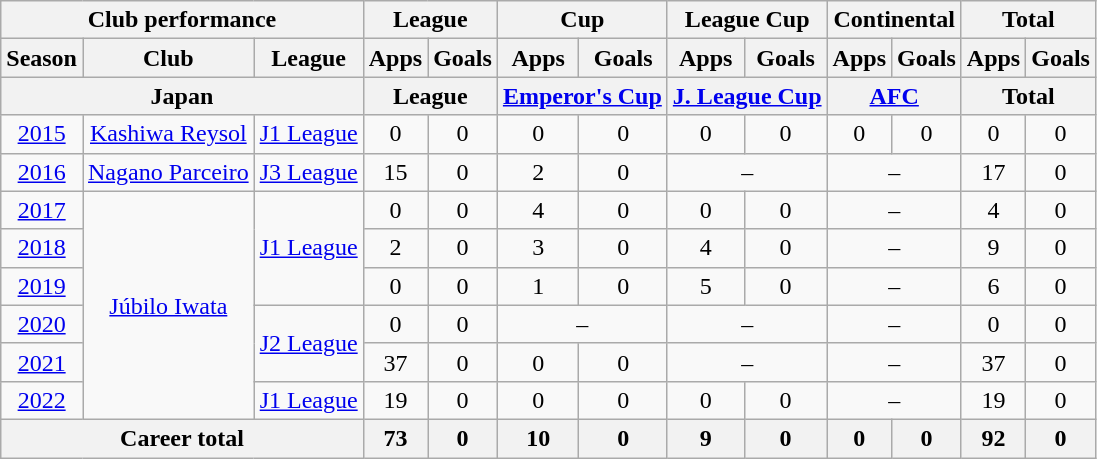<table class="wikitable" style="text-align:center">
<tr>
<th colspan=3>Club performance</th>
<th colspan=2>League</th>
<th colspan=2>Cup</th>
<th colspan=2>League Cup</th>
<th colspan=2>Continental</th>
<th colspan=2>Total</th>
</tr>
<tr>
<th>Season</th>
<th>Club</th>
<th>League</th>
<th>Apps</th>
<th>Goals</th>
<th>Apps</th>
<th>Goals</th>
<th>Apps</th>
<th>Goals</th>
<th>Apps</th>
<th>Goals</th>
<th>Apps</th>
<th>Goals</th>
</tr>
<tr>
<th colspan=3>Japan</th>
<th colspan=2>League</th>
<th colspan=2><a href='#'>Emperor's Cup</a></th>
<th colspan=2><a href='#'>J. League Cup</a></th>
<th colspan=2><a href='#'>AFC</a></th>
<th colspan=2>Total</th>
</tr>
<tr>
<td><a href='#'>2015</a></td>
<td><a href='#'>Kashiwa Reysol</a></td>
<td><a href='#'>J1 League</a></td>
<td>0</td>
<td>0</td>
<td>0</td>
<td>0</td>
<td>0</td>
<td>0</td>
<td>0</td>
<td>0</td>
<td>0</td>
<td>0</td>
</tr>
<tr>
<td><a href='#'>2016</a></td>
<td><a href='#'>Nagano Parceiro</a></td>
<td><a href='#'>J3 League</a></td>
<td>15</td>
<td>0</td>
<td>2</td>
<td>0</td>
<td colspan="2">–</td>
<td colspan="2">–</td>
<td>17</td>
<td>0</td>
</tr>
<tr>
<td><a href='#'>2017</a></td>
<td rowspan="6"><a href='#'>Júbilo Iwata</a></td>
<td rowspan="3"><a href='#'>J1 League</a></td>
<td>0</td>
<td>0</td>
<td>4</td>
<td>0</td>
<td>0</td>
<td>0</td>
<td colspan="2">–</td>
<td>4</td>
<td>0</td>
</tr>
<tr>
<td><a href='#'>2018</a></td>
<td>2</td>
<td>0</td>
<td>3</td>
<td>0</td>
<td>4</td>
<td>0</td>
<td colspan="2">–</td>
<td>9</td>
<td>0</td>
</tr>
<tr>
<td><a href='#'>2019</a></td>
<td>0</td>
<td>0</td>
<td>1</td>
<td>0</td>
<td>5</td>
<td>0</td>
<td colspan="2">–</td>
<td>6</td>
<td>0</td>
</tr>
<tr>
<td><a href='#'>2020</a></td>
<td rowspan="2"><a href='#'>J2 League</a></td>
<td>0</td>
<td>0</td>
<td colspan="2">–</td>
<td colspan="2">–</td>
<td colspan="2">–</td>
<td>0</td>
<td>0</td>
</tr>
<tr>
<td><a href='#'>2021</a></td>
<td>37</td>
<td>0</td>
<td>0</td>
<td>0</td>
<td colspan="2">–</td>
<td colspan="2">–</td>
<td>37</td>
<td>0</td>
</tr>
<tr>
<td><a href='#'>2022</a></td>
<td><a href='#'>J1 League</a></td>
<td>19</td>
<td>0</td>
<td>0</td>
<td>0</td>
<td>0</td>
<td>0</td>
<td colspan="2">–</td>
<td>19</td>
<td>0</td>
</tr>
<tr>
<th colspan="3">Career total</th>
<th>73</th>
<th>0</th>
<th>10</th>
<th>0</th>
<th>9</th>
<th>0</th>
<th>0</th>
<th>0</th>
<th>92</th>
<th>0</th>
</tr>
</table>
